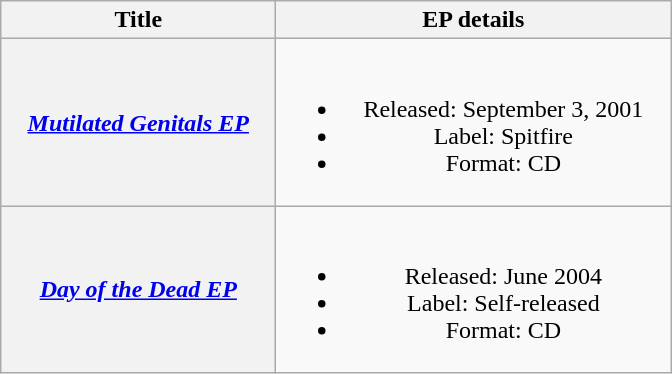<table class="wikitable plainrowheaders" style="text-align:center;">
<tr>
<th scope="col" style="width:11em;">Title</th>
<th scope="col" style="width:16em;">EP details</th>
</tr>
<tr>
<th scope="row"><em><a href='#'>Mutilated Genitals EP</a></em></th>
<td><br><ul><li>Released: September 3, 2001</li><li>Label: Spitfire</li><li>Format: CD</li></ul></td>
</tr>
<tr>
<th scope="row"><em><a href='#'>Day of the Dead EP</a></em></th>
<td><br><ul><li>Released: June 2004</li><li>Label: Self-released</li><li>Format: CD</li></ul></td>
</tr>
</table>
